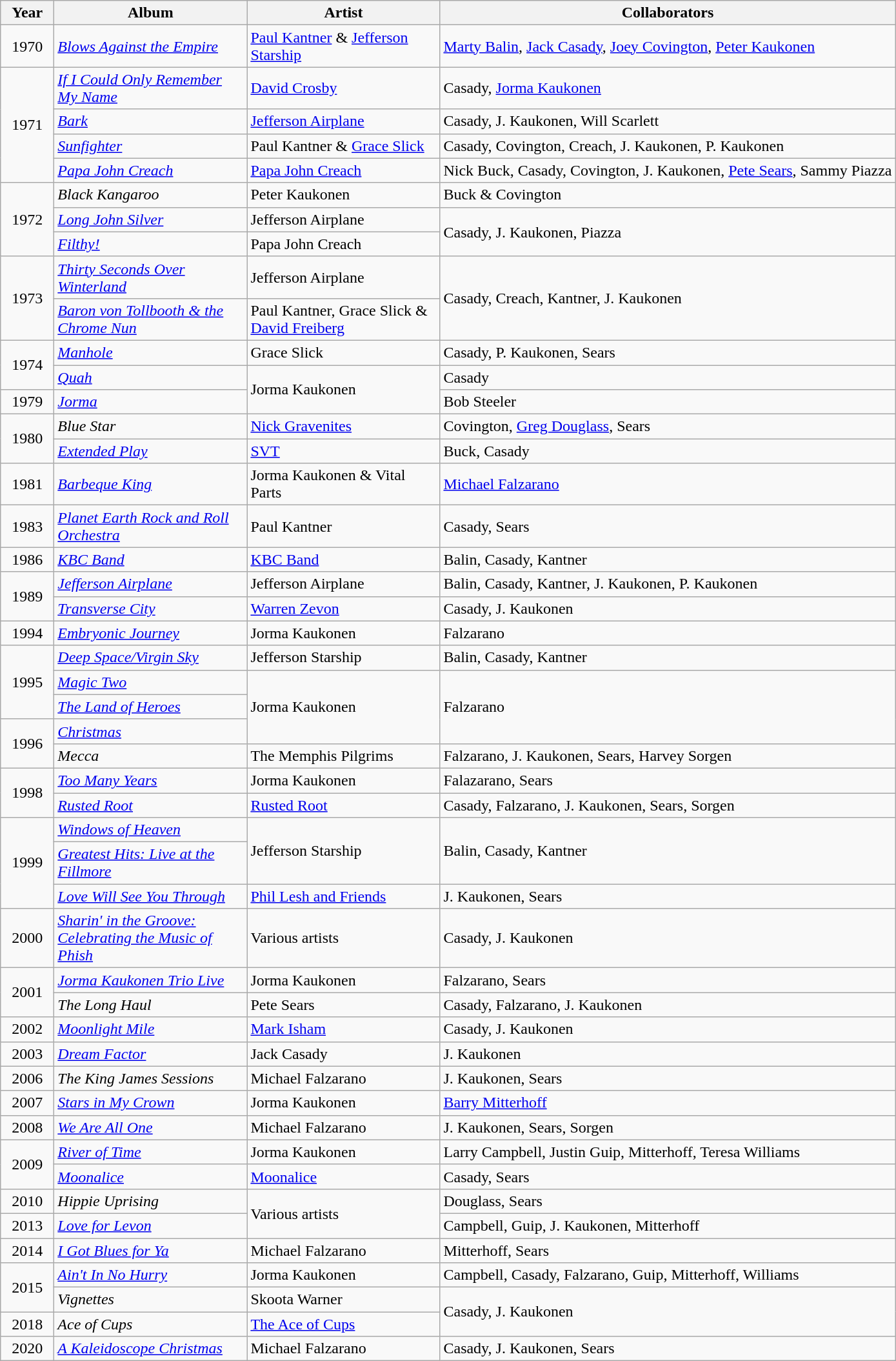<table class="wikitable sortable">
<tr>
<th style="width:3em">Year</th>
<th style="width:12em">Album</th>
<th style="width:12em">Artist</th>
<th class="unsortable">Collaborators</th>
</tr>
<tr>
<td align="center">1970</td>
<td><em><a href='#'>Blows Against the Empire</a></em></td>
<td><a href='#'>Paul Kantner</a> & <a href='#'>Jefferson Starship</a></td>
<td><a href='#'>Marty Balin</a>, <a href='#'>Jack Casady</a>, <a href='#'>Joey Covington</a>, <a href='#'>Peter Kaukonen</a></td>
</tr>
<tr>
<td align="center" rowspan="4">1971</td>
<td><em><a href='#'>If I Could Only Remember My Name</a></em></td>
<td><a href='#'>David Crosby</a></td>
<td>Casady, <a href='#'>Jorma Kaukonen</a></td>
</tr>
<tr>
<td><em><a href='#'>Bark</a></em></td>
<td><a href='#'>Jefferson Airplane</a></td>
<td>Casady, J. Kaukonen, Will Scarlett</td>
</tr>
<tr>
<td><em><a href='#'>Sunfighter</a></em></td>
<td>Paul Kantner & <a href='#'>Grace Slick</a></td>
<td>Casady, Covington, Creach, J. Kaukonen, P. Kaukonen</td>
</tr>
<tr>
<td><em><a href='#'>Papa John Creach</a></em></td>
<td><a href='#'>Papa John Creach</a></td>
<td>Nick Buck, Casady, Covington, J. Kaukonen, <a href='#'>Pete Sears</a>, Sammy Piazza</td>
</tr>
<tr>
<td align="center" rowspan="3">1972</td>
<td><em>Black Kangaroo</em></td>
<td>Peter Kaukonen</td>
<td>Buck & Covington</td>
</tr>
<tr>
<td><em><a href='#'>Long John Silver</a></em></td>
<td>Jefferson Airplane</td>
<td rowspan="2">Casady, J. Kaukonen, Piazza</td>
</tr>
<tr>
<td><em><a href='#'>Filthy!</a></em></td>
<td>Papa John Creach</td>
</tr>
<tr>
<td align="center" rowspan="2">1973</td>
<td><em><a href='#'>Thirty Seconds Over Winterland</a></em></td>
<td>Jefferson Airplane</td>
<td rowspan="2">Casady, Creach, Kantner, J. Kaukonen</td>
</tr>
<tr>
<td><em><a href='#'>Baron von Tollbooth & the Chrome Nun</a></em></td>
<td>Paul Kantner, Grace Slick & <a href='#'>David Freiberg</a></td>
</tr>
<tr>
<td align="center" rowspan="2">1974</td>
<td><em><a href='#'>Manhole</a></em></td>
<td>Grace Slick</td>
<td>Casady, P. Kaukonen, Sears</td>
</tr>
<tr>
<td><em><a href='#'>Quah</a></em></td>
<td rowspan="2">Jorma Kaukonen</td>
<td>Casady</td>
</tr>
<tr>
<td align="center">1979</td>
<td><em><a href='#'>Jorma</a></em></td>
<td>Bob Steeler</td>
</tr>
<tr>
<td align="center" rowspan="2">1980</td>
<td><em>Blue Star</em></td>
<td><a href='#'>Nick Gravenites</a></td>
<td>Covington, <a href='#'>Greg Douglass</a>, Sears</td>
</tr>
<tr>
<td><em><a href='#'>Extended Play</a></em></td>
<td><a href='#'>SVT</a></td>
<td>Buck, Casady</td>
</tr>
<tr>
<td align="center">1981</td>
<td><em><a href='#'>Barbeque King</a></em></td>
<td>Jorma Kaukonen & Vital Parts</td>
<td><a href='#'>Michael Falzarano</a></td>
</tr>
<tr>
<td align="center">1983</td>
<td><em><a href='#'>Planet Earth Rock and Roll Orchestra</a></em></td>
<td>Paul Kantner</td>
<td>Casady, Sears</td>
</tr>
<tr>
<td align="center">1986</td>
<td><em><a href='#'>KBC Band</a></em></td>
<td><a href='#'>KBC Band</a></td>
<td>Balin, Casady, Kantner</td>
</tr>
<tr>
<td align="center" rowspan="2">1989</td>
<td><em><a href='#'>Jefferson Airplane</a></em></td>
<td>Jefferson Airplane</td>
<td>Balin, Casady, Kantner, J. Kaukonen, P. Kaukonen</td>
</tr>
<tr>
<td><em><a href='#'>Transverse City</a></em></td>
<td><a href='#'>Warren Zevon</a></td>
<td>Casady, J. Kaukonen</td>
</tr>
<tr>
<td align="center">1994</td>
<td><em><a href='#'>Embryonic Journey</a></em></td>
<td>Jorma Kaukonen</td>
<td>Falzarano</td>
</tr>
<tr>
<td align="center" rowspan="3">1995</td>
<td><em><a href='#'>Deep Space/Virgin Sky</a></em></td>
<td>Jefferson Starship</td>
<td>Balin, Casady, Kantner</td>
</tr>
<tr>
<td><em><a href='#'>Magic Two</a></em></td>
<td rowspan="3">Jorma Kaukonen</td>
<td rowspan="3">Falzarano</td>
</tr>
<tr>
<td><em><a href='#'>The Land of Heroes</a></em></td>
</tr>
<tr>
<td align="center" rowspan="2">1996</td>
<td><em><a href='#'>Christmas</a></em></td>
</tr>
<tr>
<td><em>Mecca</em></td>
<td>The Memphis Pilgrims</td>
<td>Falzarano, J. Kaukonen, Sears, Harvey Sorgen</td>
</tr>
<tr>
<td align="center" rowspan="2">1998</td>
<td><em><a href='#'>Too Many Years</a></em></td>
<td>Jorma Kaukonen</td>
<td>Falazarano, Sears</td>
</tr>
<tr>
<td><em><a href='#'>Rusted Root</a></em></td>
<td><a href='#'>Rusted Root</a></td>
<td>Casady, Falzarano, J. Kaukonen, Sears, Sorgen</td>
</tr>
<tr>
<td align="center" rowspan="3">1999</td>
<td><em><a href='#'>Windows of Heaven</a></em></td>
<td rowspan="2">Jefferson Starship</td>
<td rowspan="2">Balin, Casady, Kantner</td>
</tr>
<tr>
<td><em><a href='#'>Greatest Hits: Live at the Fillmore</a></em></td>
</tr>
<tr>
<td><em><a href='#'>Love Will See You Through</a></em></td>
<td><a href='#'>Phil Lesh and Friends</a></td>
<td>J. Kaukonen, Sears</td>
</tr>
<tr>
<td align="center">2000</td>
<td><em><a href='#'>Sharin' in the Groove: Celebrating the Music of Phish</a></em></td>
<td>Various artists</td>
<td>Casady, J. Kaukonen</td>
</tr>
<tr>
<td align="center" rowspan="2">2001</td>
<td><em><a href='#'>Jorma Kaukonen Trio Live</a></em></td>
<td>Jorma Kaukonen</td>
<td>Falzarano, Sears</td>
</tr>
<tr>
<td><em>The Long Haul</em></td>
<td>Pete Sears</td>
<td>Casady, Falzarano, J. Kaukonen</td>
</tr>
<tr>
<td align="center">2002</td>
<td><em><a href='#'>Moonlight Mile</a></em></td>
<td><a href='#'>Mark Isham</a></td>
<td>Casady, J. Kaukonen</td>
</tr>
<tr>
<td align="center">2003</td>
<td><em><a href='#'>Dream Factor</a></em></td>
<td>Jack Casady</td>
<td>J. Kaukonen</td>
</tr>
<tr>
<td align="center">2006</td>
<td><em>The King James Sessions</em></td>
<td>Michael Falzarano</td>
<td>J. Kaukonen, Sears</td>
</tr>
<tr>
<td align="center">2007</td>
<td><em><a href='#'>Stars in My Crown</a></em></td>
<td>Jorma Kaukonen</td>
<td><a href='#'>Barry Mitterhoff</a></td>
</tr>
<tr>
<td align="center">2008</td>
<td><em><a href='#'>We Are All One</a></em></td>
<td>Michael Falzarano</td>
<td>J. Kaukonen, Sears, Sorgen</td>
</tr>
<tr>
<td align="center" rowspan="2">2009</td>
<td><em><a href='#'>River of Time</a></em></td>
<td>Jorma Kaukonen</td>
<td>Larry Campbell, Justin Guip, Mitterhoff, Teresa Williams</td>
</tr>
<tr>
<td><em><a href='#'>Moonalice</a></em></td>
<td><a href='#'>Moonalice</a></td>
<td>Casady, Sears</td>
</tr>
<tr>
<td align="center">2010</td>
<td><em>Hippie Uprising</em></td>
<td rowspan="2">Various artists</td>
<td>Douglass, Sears</td>
</tr>
<tr>
<td align="center">2013</td>
<td><em><a href='#'>Love for Levon</a></em></td>
<td>Campbell, Guip, J. Kaukonen, Mitterhoff</td>
</tr>
<tr>
<td align="center">2014</td>
<td><em><a href='#'>I Got Blues for Ya</a></em></td>
<td>Michael Falzarano</td>
<td>Mitterhoff, Sears</td>
</tr>
<tr>
<td align="center" rowspan="2">2015</td>
<td><em><a href='#'>Ain't In No Hurry</a></em></td>
<td>Jorma Kaukonen</td>
<td>Campbell, Casady, Falzarano, Guip, Mitterhoff, Williams</td>
</tr>
<tr>
<td><em>Vignettes</em></td>
<td>Skoota Warner</td>
<td rowspan="2">Casady, J. Kaukonen</td>
</tr>
<tr>
<td align="center">2018</td>
<td><em>Ace of Cups</em></td>
<td><a href='#'>The Ace of Cups</a></td>
</tr>
<tr>
<td align="center">2020</td>
<td><em><a href='#'>A Kaleidoscope Christmas</a></em></td>
<td>Michael Falzarano</td>
<td>Casady, J. Kaukonen, Sears</td>
</tr>
</table>
